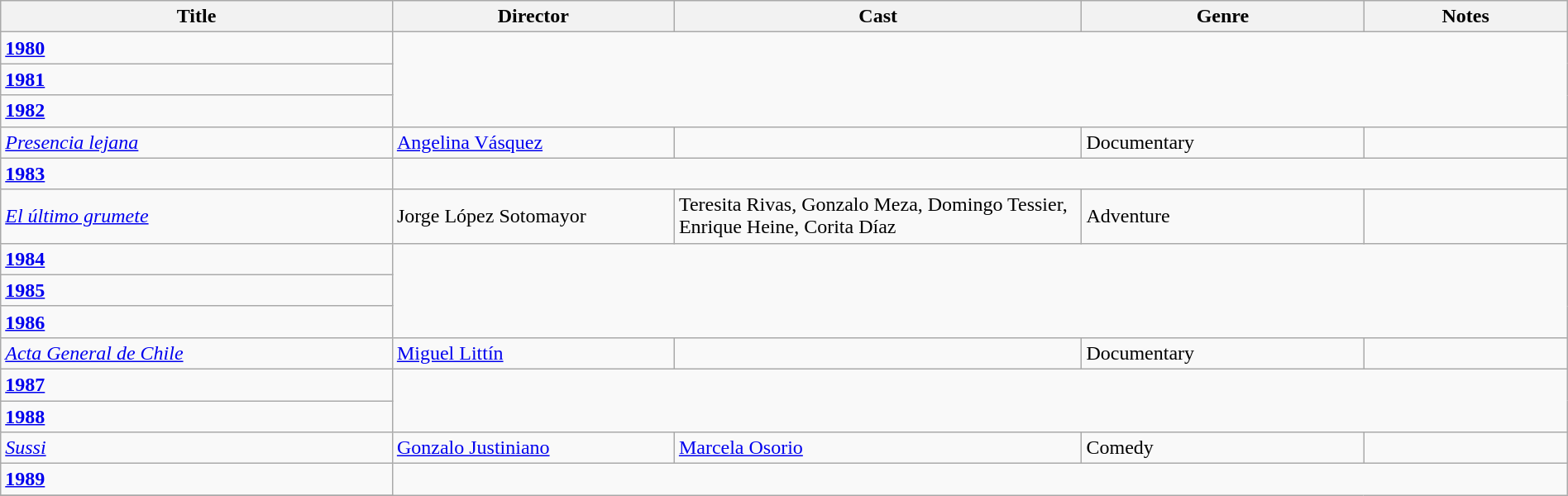<table class="wikitable" width= "100%">
<tr>
<th width=25%>Title</th>
<th width=18%>Director</th>
<th width=26%>Cast</th>
<th width=18%>Genre</th>
<th width=13%>Notes</th>
</tr>
<tr>
<td><strong><a href='#'>1980</a></strong></td>
</tr>
<tr>
<td><strong><a href='#'>1981</a></strong></td>
</tr>
<tr>
<td><strong><a href='#'>1982</a></strong></td>
</tr>
<tr>
<td><em><a href='#'>Presencia lejana</a></em></td>
<td><a href='#'>Angelina Vásquez</a></td>
<td></td>
<td>Documentary</td>
<td></td>
</tr>
<tr>
<td><strong><a href='#'>1983</a></strong></td>
</tr>
<tr>
<td><em><a href='#'>El último grumete</a></em></td>
<td>Jorge López Sotomayor</td>
<td>Teresita Rivas, Gonzalo Meza, Domingo Tessier, Enrique Heine, Corita Díaz</td>
<td>Adventure</td>
<td></td>
</tr>
<tr>
<td><strong><a href='#'>1984</a></strong></td>
</tr>
<tr>
<td><strong><a href='#'>1985</a></strong></td>
</tr>
<tr>
<td><strong><a href='#'>1986</a></strong></td>
</tr>
<tr>
<td><em><a href='#'>Acta General de Chile</a></em></td>
<td><a href='#'>Miguel Littín</a></td>
<td></td>
<td>Documentary</td>
<td></td>
</tr>
<tr>
<td><strong><a href='#'>1987</a></strong></td>
</tr>
<tr>
<td><strong><a href='#'>1988</a></strong></td>
</tr>
<tr>
<td><em><a href='#'>Sussi</a></em></td>
<td><a href='#'>Gonzalo Justiniano</a></td>
<td><a href='#'>Marcela Osorio</a></td>
<td>Comedy</td>
<td></td>
</tr>
<tr>
<td><strong><a href='#'>1989</a></strong></td>
</tr>
<tr>
</tr>
</table>
